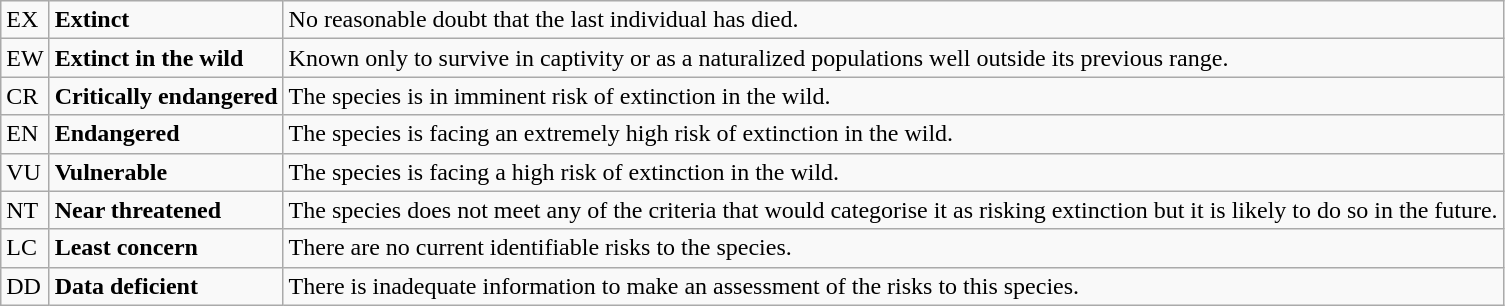<table class="wikitable" style="text-align:left">
<tr>
<td>EX</td>
<td><strong>Extinct</strong></td>
<td>No reasonable doubt that the last individual has died.</td>
</tr>
<tr>
<td>EW</td>
<td><strong>Extinct in the wild</strong></td>
<td>Known only to survive in captivity or as a naturalized populations well outside its previous range.</td>
</tr>
<tr>
<td>CR</td>
<td><strong>Critically endangered</strong></td>
<td>The species is in imminent risk of extinction in the wild.</td>
</tr>
<tr>
<td>EN</td>
<td><strong>Endangered</strong></td>
<td>The species is facing an extremely high risk of extinction in the wild.</td>
</tr>
<tr>
<td>VU</td>
<td><strong>Vulnerable</strong></td>
<td>The species is facing a high risk of extinction in the wild.</td>
</tr>
<tr>
<td>NT</td>
<td><strong>Near threatened</strong></td>
<td>The species does not meet any of the criteria that would categorise it as risking extinction but it is likely to do so in the future.</td>
</tr>
<tr>
<td>LC</td>
<td><strong>Least concern</strong></td>
<td>There are no current identifiable risks to the species.</td>
</tr>
<tr>
<td>DD</td>
<td><strong>Data deficient</strong></td>
<td>There is inadequate information to make an assessment of the risks to this species.</td>
</tr>
</table>
